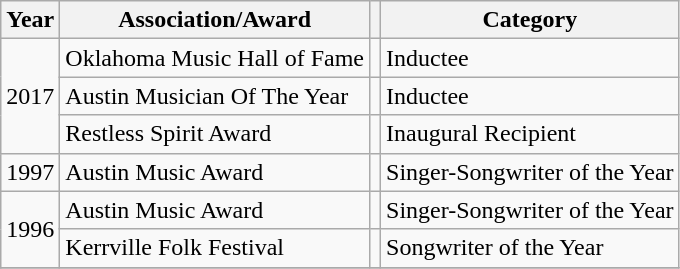<table class="wikitable">
<tr>
<th>Year</th>
<th>Association/Award</th>
<th></th>
<th>Category</th>
</tr>
<tr>
<td rowspan="3">2017</td>
<td>Oklahoma Music Hall of Fame</td>
<td></td>
<td>Inductee</td>
</tr>
<tr>
<td>Austin Musician Of The Year</td>
<td></td>
<td>Inductee</td>
</tr>
<tr>
<td>Restless Spirit Award</td>
<td></td>
<td>Inaugural Recipient</td>
</tr>
<tr>
<td>1997</td>
<td>Austin Music Award</td>
<td></td>
<td>Singer-Songwriter of the Year</td>
</tr>
<tr>
<td rowspan="2">1996</td>
<td>Austin Music Award</td>
<td></td>
<td>Singer-Songwriter of the Year</td>
</tr>
<tr>
<td>Kerrville Folk Festival</td>
<td></td>
<td>Songwriter of the Year</td>
</tr>
<tr>
</tr>
</table>
